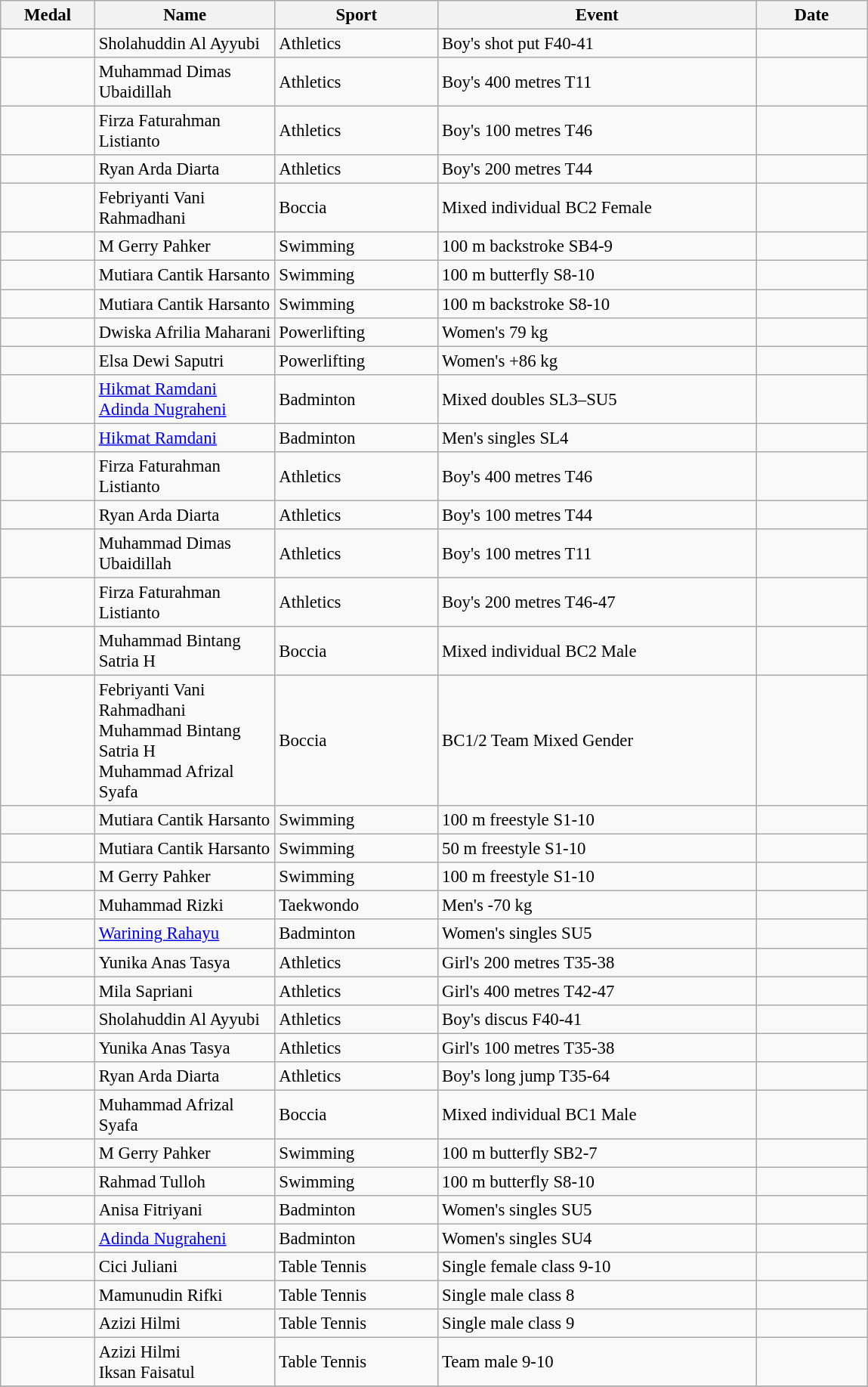<table class="wikitable sortable" style="font-size:95%">
<tr>
<th style="width:5em">Medal</th>
<th style="width:10em">Name</th>
<th style="width:9em">Sport</th>
<th style="width:18em">Event</th>
<th style="width:6em">Date</th>
</tr>
<tr>
<td></td>
<td>Sholahuddin Al Ayyubi</td>
<td>Athletics</td>
<td>Boy's shot put F40-41</td>
<td></td>
</tr>
<tr>
<td></td>
<td>Muhammad Dimas Ubaidillah</td>
<td>Athletics</td>
<td>Boy's 400 metres T11</td>
<td></td>
</tr>
<tr>
<td></td>
<td>Firza Faturahman Listianto</td>
<td>Athletics</td>
<td>Boy's 100 metres T46</td>
<td></td>
</tr>
<tr>
<td></td>
<td>Ryan Arda Diarta</td>
<td>Athletics</td>
<td>Boy's 200 metres T44</td>
<td></td>
</tr>
<tr>
<td></td>
<td>Febriyanti Vani Rahmadhani</td>
<td>Boccia</td>
<td>Mixed individual BC2 Female</td>
<td></td>
</tr>
<tr>
<td></td>
<td>M Gerry Pahker</td>
<td>Swimming</td>
<td>100 m backstroke SB4-9</td>
<td></td>
</tr>
<tr>
<td></td>
<td>Mutiara Cantik Harsanto</td>
<td>Swimming</td>
<td>100 m butterfly S8-10</td>
<td></td>
</tr>
<tr>
<td></td>
<td>Mutiara Cantik Harsanto</td>
<td>Swimming</td>
<td>100 m backstroke S8-10</td>
<td></td>
</tr>
<tr>
<td></td>
<td>Dwiska Afrilia Maharani</td>
<td>Powerlifting</td>
<td>Women's 79 kg</td>
<td></td>
</tr>
<tr>
<td></td>
<td>Elsa Dewi Saputri</td>
<td>Powerlifting</td>
<td>Women's +86 kg</td>
<td></td>
</tr>
<tr>
<td></td>
<td><a href='#'>Hikmat Ramdani</a><br><a href='#'>Adinda Nugraheni</a></td>
<td>Badminton</td>
<td>Mixed doubles SL3–SU5</td>
<td></td>
</tr>
<tr>
<td></td>
<td><a href='#'>Hikmat Ramdani</a></td>
<td>Badminton</td>
<td>Men's singles SL4</td>
<td></td>
</tr>
<tr>
<td></td>
<td>Firza Faturahman Listianto</td>
<td>Athletics</td>
<td>Boy's 400 metres T46</td>
<td></td>
</tr>
<tr>
<td></td>
<td>Ryan Arda Diarta</td>
<td>Athletics</td>
<td>Boy's 100 metres T44</td>
<td></td>
</tr>
<tr>
<td></td>
<td>Muhammad Dimas Ubaidillah</td>
<td>Athletics</td>
<td>Boy's 100 metres T11</td>
<td></td>
</tr>
<tr>
<td></td>
<td>Firza Faturahman Listianto</td>
<td>Athletics</td>
<td>Boy's 200 metres T46-47</td>
<td></td>
</tr>
<tr>
<td></td>
<td>Muhammad Bintang Satria H</td>
<td>Boccia</td>
<td>Mixed individual BC2 Male</td>
<td></td>
</tr>
<tr>
<td></td>
<td>Febriyanti Vani Rahmadhani<br>Muhammad Bintang Satria H<br>Muhammad Afrizal Syafa</td>
<td>Boccia</td>
<td>BC1/2 Team Mixed Gender</td>
<td></td>
</tr>
<tr>
<td></td>
<td>Mutiara Cantik Harsanto</td>
<td>Swimming</td>
<td>100 m freestyle S1-10</td>
<td></td>
</tr>
<tr>
<td></td>
<td>Mutiara Cantik Harsanto</td>
<td>Swimming</td>
<td>50 m freestyle S1-10</td>
<td></td>
</tr>
<tr>
<td></td>
<td>M Gerry Pahker</td>
<td>Swimming</td>
<td>100 m freestyle S1-10</td>
<td></td>
</tr>
<tr>
<td></td>
<td>Muhammad Rizki</td>
<td>Taekwondo</td>
<td>Men's -70 kg</td>
<td></td>
</tr>
<tr>
<td></td>
<td><a href='#'>Warining Rahayu</a></td>
<td>Badminton</td>
<td>Women's singles SU5</td>
<td></td>
</tr>
<tr>
<td></td>
<td>Yunika Anas Tasya</td>
<td>Athletics</td>
<td>Girl's 200 metres T35-38</td>
<td></td>
</tr>
<tr>
<td></td>
<td>Mila Sapriani</td>
<td>Athletics</td>
<td>Girl's 400 metres T42-47</td>
<td></td>
</tr>
<tr>
<td></td>
<td>Sholahuddin Al Ayyubi</td>
<td>Athletics</td>
<td>Boy's discus F40-41</td>
<td></td>
</tr>
<tr>
<td></td>
<td>Yunika Anas Tasya</td>
<td>Athletics</td>
<td>Girl's 100 metres T35-38</td>
<td></td>
</tr>
<tr>
<td></td>
<td>Ryan Arda Diarta</td>
<td>Athletics</td>
<td>Boy's long jump T35-64</td>
<td></td>
</tr>
<tr>
<td></td>
<td>Muhammad Afrizal Syafa</td>
<td>Boccia</td>
<td>Mixed individual BC1 Male</td>
<td></td>
</tr>
<tr>
<td></td>
<td>M Gerry Pahker</td>
<td>Swimming</td>
<td>100 m butterfly SB2-7</td>
<td></td>
</tr>
<tr>
<td></td>
<td>Rahmad Tulloh</td>
<td>Swimming</td>
<td>100 m butterfly S8-10</td>
<td></td>
</tr>
<tr>
<td></td>
<td>Anisa Fitriyani</td>
<td>Badminton</td>
<td>Women's singles SU5</td>
<td></td>
</tr>
<tr>
<td></td>
<td><a href='#'>Adinda Nugraheni</a></td>
<td>Badminton</td>
<td>Women's singles SU4</td>
<td></td>
</tr>
<tr>
<td></td>
<td>Cici Juliani</td>
<td>Table Tennis</td>
<td>Single female class 9-10</td>
<td></td>
</tr>
<tr>
<td></td>
<td>Mamunudin Rifki</td>
<td>Table Tennis</td>
<td>Single male class 8</td>
<td></td>
</tr>
<tr>
<td></td>
<td>Azizi Hilmi</td>
<td>Table Tennis</td>
<td>Single male class 9</td>
<td></td>
</tr>
<tr>
<td></td>
<td>Azizi Hilmi <br> Iksan Faisatul</td>
<td>Table Tennis</td>
<td>Team male 9-10</td>
<td></td>
</tr>
<tr>
</tr>
</table>
